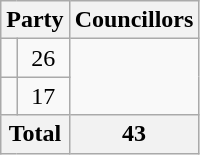<table class="wikitable">
<tr>
<th colspan=2>Party</th>
<th>Councillors</th>
</tr>
<tr>
<td></td>
<td align=center>26</td>
</tr>
<tr>
<td></td>
<td align=center>17</td>
</tr>
<tr>
<th colspan=2>Total</th>
<th align=center>43</th>
</tr>
</table>
